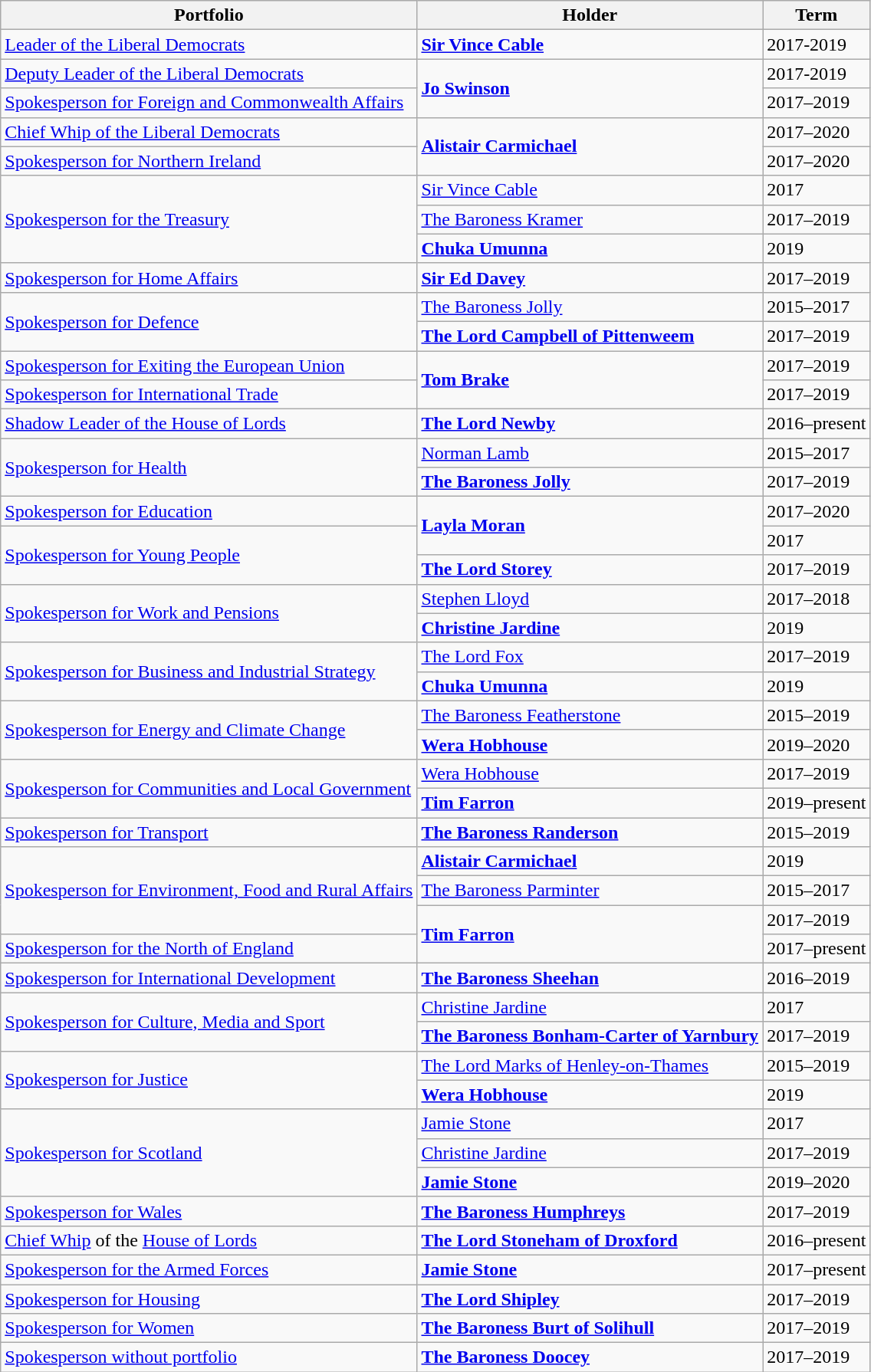<table class="wikitable">
<tr>
<th>Portfolio</th>
<th>Holder</th>
<th>Term</th>
</tr>
<tr>
<td><a href='#'>Leader of the Liberal Democrats</a></td>
<td> <strong><a href='#'>Sir Vince Cable</a></strong> </td>
<td>2017-2019</td>
</tr>
<tr>
<td><a href='#'>Deputy Leader of the Liberal Democrats</a></td>
<td rowspan="2"><strong><a href='#'>Jo Swinson</a></strong> </td>
<td>2017-2019</td>
</tr>
<tr>
<td><a href='#'>Spokesperson for Foreign and Commonwealth Affairs</a></td>
<td>2017–2019</td>
</tr>
<tr>
<td><a href='#'>Chief Whip of the Liberal Democrats</a></td>
<td rowspan="2"> <strong><a href='#'>Alistair Carmichael</a></strong> </td>
<td>2017–2020</td>
</tr>
<tr>
<td><a href='#'>Spokesperson for Northern Ireland</a></td>
<td>2017–2020</td>
</tr>
<tr>
<td rowspan="3"><a href='#'>Spokesperson for the Treasury</a></td>
<td> <a href='#'>Sir Vince Cable</a> </td>
<td>2017</td>
</tr>
<tr>
<td> <a href='#'>The Baroness Kramer</a> </td>
<td>2017–2019</td>
</tr>
<tr>
<td><strong><a href='#'>Chuka Umunna</a></strong> </td>
<td>2019</td>
</tr>
<tr>
<td><a href='#'>Spokesperson for Home Affairs</a></td>
<td> <strong><a href='#'>Sir Ed Davey</a></strong> </td>
<td>2017–2019</td>
</tr>
<tr>
<td rowspan="2"><a href='#'>Spokesperson for Defence</a></td>
<td> <a href='#'>The Baroness Jolly</a></td>
<td>2015–2017</td>
</tr>
<tr>
<td> <strong><a href='#'>The Lord Campbell of Pittenweem</a></strong> </td>
<td>2017–2019</td>
</tr>
<tr>
<td><a href='#'>Spokesperson for Exiting the European Union</a></td>
<td rowspan="2"> <strong><a href='#'>Tom Brake</a></strong> </td>
<td>2017–2019</td>
</tr>
<tr>
<td><a href='#'>Spokesperson for International Trade</a></td>
<td>2017–2019</td>
</tr>
<tr>
<td><a href='#'>Shadow Leader of the House of Lords</a></td>
<td> <strong><a href='#'>The Lord Newby</a></strong> </td>
<td>2016–present</td>
</tr>
<tr>
<td rowspan="2"><a href='#'>Spokesperson for Health</a></td>
<td> <a href='#'>Norman Lamb</a> </td>
<td>2015–2017</td>
</tr>
<tr>
<td> <strong><a href='#'>The Baroness Jolly</a></strong></td>
<td>2017–2019</td>
</tr>
<tr>
<td><a href='#'>Spokesperson for Education</a></td>
<td rowspan="2"><strong><a href='#'>Layla Moran</a></strong> </td>
<td>2017–2020</td>
</tr>
<tr>
<td rowspan="2"><a href='#'>Spokesperson for Young People</a></td>
<td>2017</td>
</tr>
<tr>
<td> <strong><a href='#'>The Lord Storey</a></strong> </td>
<td>2017–2019</td>
</tr>
<tr>
<td rowspan="2"><a href='#'>Spokesperson for Work and Pensions</a></td>
<td><a href='#'>Stephen Lloyd</a> </td>
<td>2017–2018</td>
</tr>
<tr>
<td><strong><a href='#'>Christine Jardine</a></strong> </td>
<td>2019</td>
</tr>
<tr>
<td rowspan="2"><a href='#'>Spokesperson for Business and Industrial Strategy</a></td>
<td> <a href='#'>The Lord Fox</a></td>
<td>2017–2019</td>
</tr>
<tr>
<td><strong><a href='#'>Chuka Umunna</a></strong> </td>
<td>2019</td>
</tr>
<tr>
<td rowspan="2"><a href='#'>Spokesperson for Energy and Climate Change</a></td>
<td> <a href='#'>The Baroness Featherstone</a> </td>
<td>2015–2019</td>
</tr>
<tr>
<td><strong><a href='#'>Wera Hobhouse</a></strong> </td>
<td>2019–2020</td>
</tr>
<tr>
<td rowspan=2><a href='#'>Spokesperson for Communities and Local Government</a></td>
<td><a href='#'>Wera Hobhouse</a> </td>
<td>2017–2019</td>
</tr>
<tr>
<td><strong><a href='#'>Tim Farron</a></strong> </td>
<td>2019–present</td>
</tr>
<tr>
<td><a href='#'>Spokesperson for Transport</a></td>
<td> <strong><a href='#'>The Baroness Randerson</a></strong></td>
<td>2015–2019</td>
</tr>
<tr>
<td rowspan="3"><a href='#'>Spokesperson for Environment, Food and Rural Affairs</a></td>
<td> <strong><a href='#'>Alistair Carmichael</a></strong> </td>
<td>2019</td>
</tr>
<tr>
<td> <a href='#'>The Baroness Parminter</a></td>
<td>2015–2017</td>
</tr>
<tr>
<td rowspan="2"><strong><a href='#'>Tim Farron</a></strong> </td>
<td>2017–2019</td>
</tr>
<tr>
<td><a href='#'>Spokesperson for the North of England</a></td>
<td>2017–present</td>
</tr>
<tr>
<td><a href='#'>Spokesperson for International Development</a></td>
<td> <strong><a href='#'>The Baroness Sheehan</a></strong></td>
<td>2016–2019</td>
</tr>
<tr>
<td rowspan="2"><a href='#'>Spokesperson for Culture, Media and Sport</a></td>
<td><a href='#'>Christine Jardine</a> </td>
<td>2017</td>
</tr>
<tr>
<td> <strong><a href='#'>The Baroness Bonham-Carter of Yarnbury</a></strong></td>
<td>2017–2019</td>
</tr>
<tr>
<td rowspan="2"><a href='#'>Spokesperson for Justice</a></td>
<td> <a href='#'>The Lord Marks of Henley-on-Thames</a> </td>
<td>2015–2019</td>
</tr>
<tr>
<td><strong><a href='#'>Wera Hobhouse</a></strong> </td>
<td>2019</td>
</tr>
<tr>
<td rowspan="3"><a href='#'>Spokesperson for Scotland</a></td>
<td><a href='#'>Jamie Stone</a> </td>
<td>2017</td>
</tr>
<tr>
<td><a href='#'>Christine Jardine</a> </td>
<td>2017–2019</td>
</tr>
<tr>
<td><strong><a href='#'>Jamie Stone</a></strong> </td>
<td>2019–2020</td>
</tr>
<tr>
<td><a href='#'>Spokesperson for Wales</a></td>
<td> <strong><a href='#'>The Baroness Humphreys</a></strong></td>
<td>2017–2019</td>
</tr>
<tr>
<td><a href='#'>Chief Whip</a> of the <a href='#'>House of Lords</a></td>
<td> <strong><a href='#'>The Lord Stoneham of Droxford</a></strong></td>
<td>2016–present</td>
</tr>
<tr>
<td><a href='#'>Spokesperson for the Armed Forces</a></td>
<td><strong><a href='#'>Jamie Stone</a></strong> </td>
<td>2017–present</td>
</tr>
<tr>
<td><a href='#'>Spokesperson for Housing</a></td>
<td> <strong><a href='#'>The Lord Shipley</a></strong></td>
<td>2017–2019</td>
</tr>
<tr>
<td><a href='#'>Spokesperson for Women</a></td>
<td> <strong><a href='#'>The Baroness Burt of Solihull</a></strong></td>
<td>2017–2019</td>
</tr>
<tr>
<td><a href='#'>Spokesperson without portfolio</a></td>
<td> <strong><a href='#'>The Baroness Doocey</a></strong></td>
<td>2017–2019</td>
</tr>
</table>
